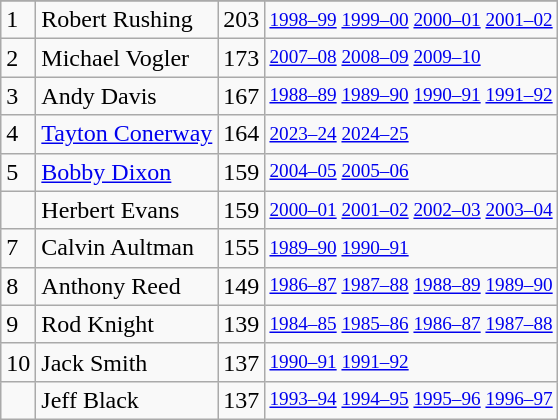<table class="wikitable">
<tr>
</tr>
<tr>
<td>1</td>
<td>Robert Rushing</td>
<td>203</td>
<td style="font-size:80%;"><a href='#'>1998–99</a> <a href='#'>1999–00</a> <a href='#'>2000–01</a> <a href='#'>2001–02</a></td>
</tr>
<tr>
<td>2</td>
<td>Michael Vogler</td>
<td>173</td>
<td style="font-size:80%;"><a href='#'>2007–08</a> <a href='#'>2008–09</a> <a href='#'>2009–10</a></td>
</tr>
<tr>
<td>3</td>
<td>Andy Davis</td>
<td>167</td>
<td style="font-size:80%;"><a href='#'>1988–89</a> <a href='#'>1989–90</a> <a href='#'>1990–91</a> <a href='#'>1991–92</a></td>
</tr>
<tr>
<td>4</td>
<td><a href='#'>Tayton Conerway</a></td>
<td>164</td>
<td style="font-size:80%;"><a href='#'>2023–24</a> <a href='#'>2024–25</a></td>
</tr>
<tr>
<td>5</td>
<td><a href='#'>Bobby Dixon</a></td>
<td>159</td>
<td style="font-size:80%;"><a href='#'>2004–05</a> <a href='#'>2005–06</a></td>
</tr>
<tr>
<td></td>
<td>Herbert Evans</td>
<td>159</td>
<td style="font-size:80%;"><a href='#'>2000–01</a> <a href='#'>2001–02</a> <a href='#'>2002–03</a> <a href='#'>2003–04</a></td>
</tr>
<tr>
<td>7</td>
<td>Calvin Aultman</td>
<td>155</td>
<td style="font-size:80%;"><a href='#'>1989–90</a> <a href='#'>1990–91</a></td>
</tr>
<tr>
<td>8</td>
<td>Anthony Reed</td>
<td>149</td>
<td style="font-size:80%;"><a href='#'>1986–87</a> <a href='#'>1987–88</a> <a href='#'>1988–89</a> <a href='#'>1989–90</a></td>
</tr>
<tr>
<td>9</td>
<td>Rod Knight</td>
<td>139</td>
<td style="font-size:80%;"><a href='#'>1984–85</a> <a href='#'>1985–86</a> <a href='#'>1986–87</a> <a href='#'>1987–88</a></td>
</tr>
<tr>
<td>10</td>
<td>Jack Smith</td>
<td>137</td>
<td style="font-size:80%;"><a href='#'>1990–91</a> <a href='#'>1991–92</a></td>
</tr>
<tr>
<td></td>
<td>Jeff Black</td>
<td>137</td>
<td style="font-size:80%;"><a href='#'>1993–94</a> <a href='#'>1994–95</a> <a href='#'>1995–96</a> <a href='#'>1996–97</a></td>
</tr>
</table>
